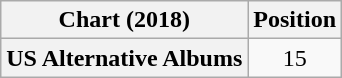<table class="wikitable sortable plainrowheaders" style="text-align:center">
<tr>
<th scope="col">Chart (2018)</th>
<th scope="col">Position</th>
</tr>
<tr>
<th scope="row">US Alternative Albums</th>
<td>15</td>
</tr>
</table>
